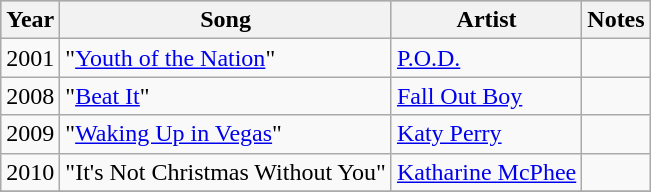<table class="wikitable">
<tr style="background:#b0c4de; text-align:center;">
<th>Year</th>
<th>Song</th>
<th>Artist</th>
<th>Notes</th>
</tr>
<tr>
<td>2001</td>
<td>"<a href='#'>Youth of the Nation</a>"</td>
<td><a href='#'>P.O.D.</a></td>
<td></td>
</tr>
<tr>
<td>2008</td>
<td>"<a href='#'>Beat It</a>"</td>
<td><a href='#'>Fall Out Boy</a></td>
<td></td>
</tr>
<tr>
<td>2009</td>
<td>"<a href='#'>Waking Up in Vegas</a>"</td>
<td><a href='#'>Katy Perry</a></td>
<td></td>
</tr>
<tr>
<td>2010</td>
<td>"It's Not Christmas Without You"</td>
<td><a href='#'>Katharine McPhee</a></td>
<td></td>
</tr>
<tr>
</tr>
</table>
